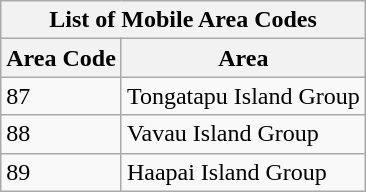<table class="wikitable" border=1>
<tr>
<th colspan="2">List of Mobile Area Codes</th>
</tr>
<tr>
<th>Area Code</th>
<th>Area</th>
</tr>
<tr>
<td>87</td>
<td>Tongatapu Island Group</td>
</tr>
<tr>
<td>88</td>
<td>Vavau Island Group</td>
</tr>
<tr>
<td>89</td>
<td>Haapai Island Group</td>
</tr>
</table>
